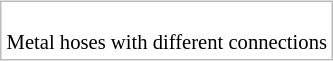<table style="float: right; border: 1px solid #BBB; margin: .46em 0 0 .2em;">
<tr style="font-size: 86%;">
<td valign="top"><br>Metal hoses with different connections</td>
</tr>
</table>
